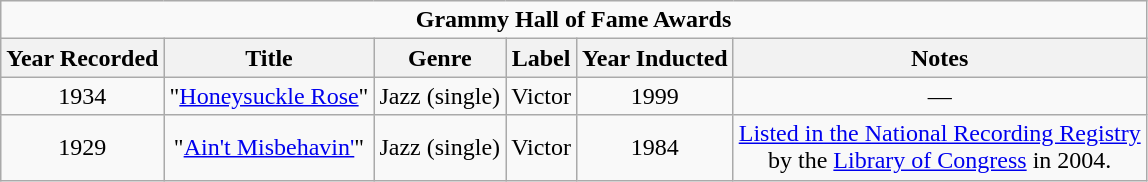<table class="wikitable">
<tr>
<td colspan="6" style="text-align:center;"><strong>Grammy Hall of Fame Awards</strong></td>
</tr>
<tr>
<th>Year Recorded</th>
<th>Title</th>
<th>Genre</th>
<th>Label</th>
<th>Year Inducted</th>
<th>Notes</th>
</tr>
<tr style="text-align:center;">
<td>1934</td>
<td>"<a href='#'>Honeysuckle Rose</a>"</td>
<td>Jazz (single)</td>
<td>Victor</td>
<td>1999</td>
<td>—</td>
</tr>
<tr style="text-align:center;">
<td>1929</td>
<td>"<a href='#'>Ain't Misbehavin'</a>"</td>
<td>Jazz (single)</td>
<td>Victor</td>
<td>1984</td>
<td><a href='#'>Listed in the National Recording Registry</a><br>by the <a href='#'>Library of Congress</a> in 2004.</td>
</tr>
</table>
